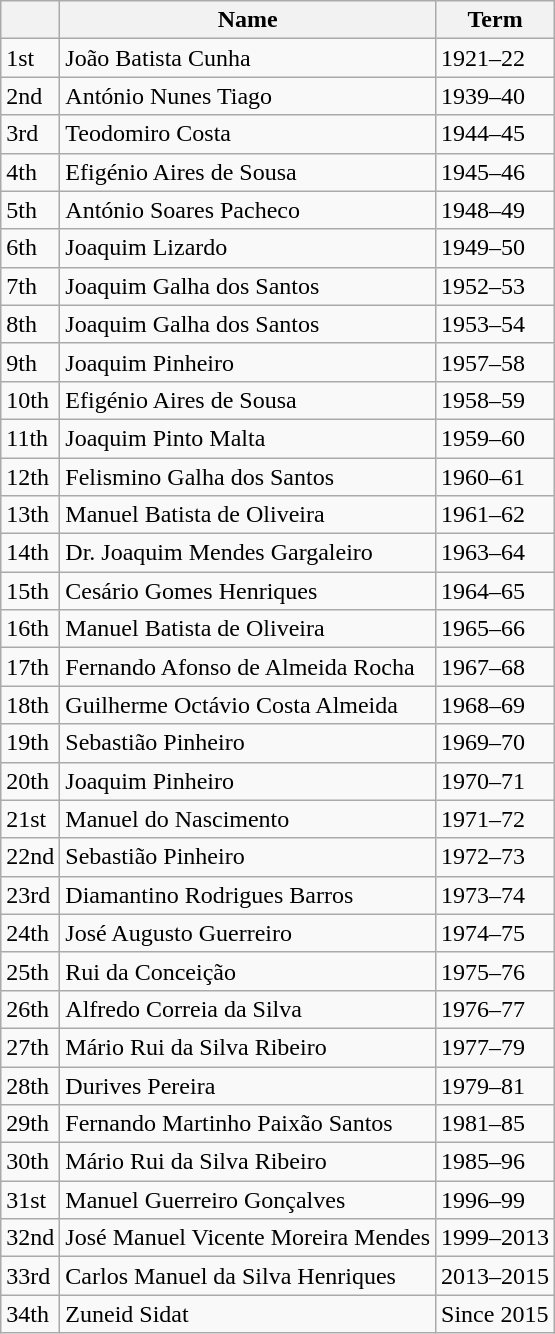<table class="wikitable">
<tr>
<th></th>
<th>Name</th>
<th>Term</th>
</tr>
<tr --->
<td>1st</td>
<td>João Batista Cunha</td>
<td>1921–22</td>
</tr>
<tr --->
<td>2nd</td>
<td>António Nunes Tiago</td>
<td>1939–40</td>
</tr>
<tr --->
<td>3rd</td>
<td>Teodomiro Costa</td>
<td>1944–45</td>
</tr>
<tr --->
<td>4th</td>
<td>Efigénio Aires de Sousa</td>
<td>1945–46</td>
</tr>
<tr --->
<td>5th</td>
<td>António Soares Pacheco</td>
<td>1948–49</td>
</tr>
<tr --->
<td>6th</td>
<td>Joaquim Lizardo</td>
<td>1949–50</td>
</tr>
<tr --->
<td>7th</td>
<td>Joaquim Galha dos Santos</td>
<td>1952–53</td>
</tr>
<tr --->
<td>8th</td>
<td>Joaquim Galha dos Santos</td>
<td>1953–54</td>
</tr>
<tr --->
<td>9th</td>
<td>Joaquim Pinheiro</td>
<td>1957–58</td>
</tr>
<tr --->
<td>10th</td>
<td>Efigénio Aires de Sousa</td>
<td>1958–59</td>
</tr>
<tr --->
<td>11th</td>
<td>Joaquim Pinto Malta</td>
<td>1959–60</td>
</tr>
<tr --->
<td>12th</td>
<td>Felismino Galha dos Santos</td>
<td>1960–61</td>
</tr>
<tr --->
<td>13th</td>
<td>Manuel Batista de Oliveira</td>
<td>1961–62</td>
</tr>
<tr --->
<td>14th</td>
<td>Dr. Joaquim Mendes Gargaleiro</td>
<td>1963–64</td>
</tr>
<tr --->
<td>15th</td>
<td>Cesário Gomes Henriques</td>
<td>1964–65</td>
</tr>
<tr --->
<td>16th</td>
<td>Manuel Batista de Oliveira</td>
<td>1965–66</td>
</tr>
<tr --->
<td>17th</td>
<td>Fernando Afonso de Almeida Rocha</td>
<td>1967–68</td>
</tr>
<tr --->
<td>18th</td>
<td>Guilherme Octávio Costa Almeida</td>
<td>1968–69</td>
</tr>
<tr --->
<td>19th</td>
<td>Sebastião Pinheiro</td>
<td>1969–70</td>
</tr>
<tr --->
<td>20th</td>
<td>Joaquim Pinheiro</td>
<td>1970–71</td>
</tr>
<tr --->
<td>21st</td>
<td>Manuel do Nascimento</td>
<td>1971–72</td>
</tr>
<tr --->
<td>22nd</td>
<td>Sebastião Pinheiro</td>
<td>1972–73</td>
</tr>
<tr --->
<td>23rd</td>
<td>Diamantino Rodrigues Barros</td>
<td>1973–74</td>
</tr>
<tr --->
<td>24th</td>
<td>José Augusto Guerreiro</td>
<td>1974–75</td>
</tr>
<tr --->
<td>25th</td>
<td>Rui da Conceição</td>
<td>1975–76</td>
</tr>
<tr --->
<td>26th</td>
<td>Alfredo Correia da Silva</td>
<td>1976–77</td>
</tr>
<tr --->
<td>27th</td>
<td>Mário Rui da Silva Ribeiro</td>
<td>1977–79</td>
</tr>
<tr --->
<td>28th</td>
<td>Durives Pereira</td>
<td>1979–81</td>
</tr>
<tr --->
<td>29th</td>
<td>Fernando Martinho Paixão Santos</td>
<td>1981–85</td>
</tr>
<tr --->
<td>30th</td>
<td>Mário Rui da Silva Ribeiro</td>
<td>1985–96</td>
</tr>
<tr --->
<td>31st</td>
<td>Manuel Guerreiro Gonçalves</td>
<td>1996–99</td>
</tr>
<tr --->
<td>32nd</td>
<td>José Manuel Vicente Moreira Mendes</td>
<td>1999–2013</td>
</tr>
<tr --->
<td>33rd</td>
<td>Carlos Manuel da Silva Henriques</td>
<td>2013–2015</td>
</tr>
<tr --->
<td>34th</td>
<td>Zuneid Sidat</td>
<td>Since 2015</td>
</tr>
</table>
